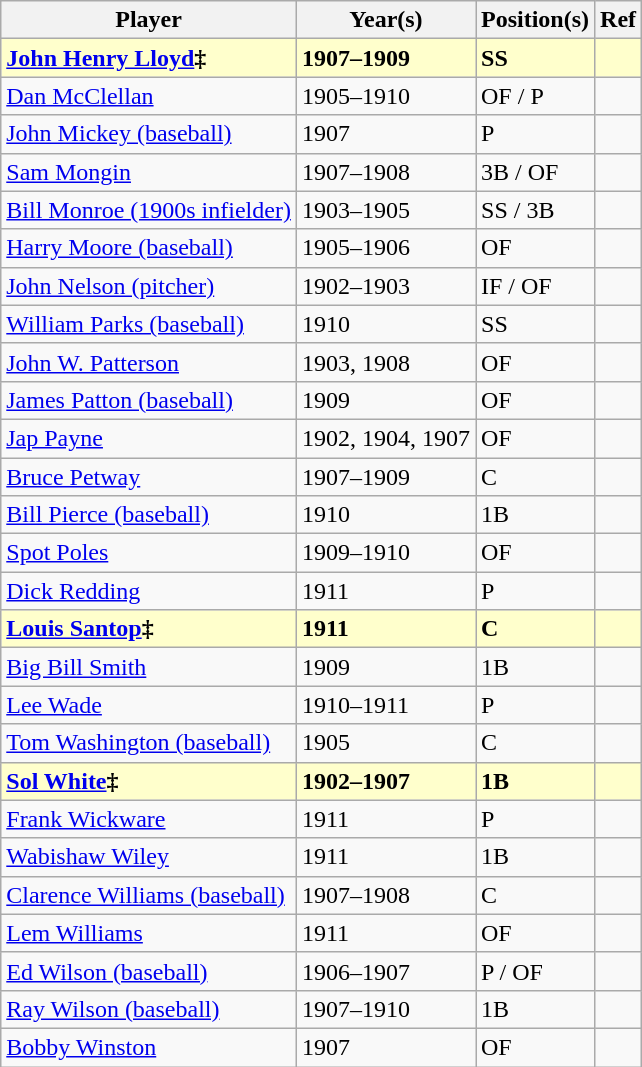<table class="wikitable">
<tr>
<th>Player</th>
<th>Year(s)</th>
<th>Position(s)</th>
<th>Ref</th>
</tr>
<tr style="background:#FFFFCC;">
<td><strong><a href='#'>John Henry Lloyd</a>‡</strong></td>
<td><strong>1907–1909</strong></td>
<td><strong>SS</strong></td>
<td><strong></strong></td>
</tr>
<tr>
<td><a href='#'>Dan McClellan</a></td>
<td>1905–1910</td>
<td>OF / P</td>
<td></td>
</tr>
<tr>
<td><a href='#'>John Mickey (baseball)</a></td>
<td>1907</td>
<td>P</td>
<td></td>
</tr>
<tr>
<td><a href='#'>Sam Mongin</a></td>
<td>1907–1908</td>
<td>3B / OF</td>
<td></td>
</tr>
<tr>
<td><a href='#'>Bill Monroe (1900s infielder)</a></td>
<td>1903–1905</td>
<td>SS / 3B</td>
<td></td>
</tr>
<tr>
<td><a href='#'>Harry Moore (baseball)</a></td>
<td>1905–1906</td>
<td>OF</td>
<td></td>
</tr>
<tr>
<td><a href='#'>John Nelson (pitcher)</a></td>
<td>1902–1903</td>
<td>IF / OF</td>
<td></td>
</tr>
<tr>
<td><a href='#'>William Parks (baseball)</a></td>
<td>1910</td>
<td>SS</td>
<td></td>
</tr>
<tr>
<td><a href='#'>John W. Patterson</a></td>
<td>1903, 1908</td>
<td>OF</td>
<td></td>
</tr>
<tr>
<td><a href='#'>James Patton (baseball)</a></td>
<td>1909</td>
<td>OF</td>
<td></td>
</tr>
<tr>
<td><a href='#'>Jap Payne</a></td>
<td>1902, 1904, 1907</td>
<td>OF</td>
<td></td>
</tr>
<tr>
<td><a href='#'>Bruce Petway</a></td>
<td>1907–1909</td>
<td>C</td>
<td></td>
</tr>
<tr>
<td><a href='#'>Bill Pierce (baseball)</a></td>
<td>1910</td>
<td>1B</td>
<td></td>
</tr>
<tr>
<td><a href='#'>Spot Poles</a></td>
<td>1909–1910</td>
<td>OF</td>
<td></td>
</tr>
<tr>
<td><a href='#'>Dick Redding</a></td>
<td>1911</td>
<td>P</td>
<td></td>
</tr>
<tr style="background:#FFFFCC;">
<td><strong><a href='#'>Louis Santop</a>‡</strong></td>
<td><strong>1911</strong></td>
<td><strong>C</strong></td>
<td><strong></strong></td>
</tr>
<tr>
<td><a href='#'>Big Bill Smith</a></td>
<td>1909</td>
<td>1B</td>
<td></td>
</tr>
<tr>
<td><a href='#'>Lee Wade</a></td>
<td>1910–1911</td>
<td>P</td>
<td></td>
</tr>
<tr>
<td><a href='#'>Tom Washington (baseball)</a></td>
<td>1905</td>
<td>C</td>
<td></td>
</tr>
<tr style="background:#FFFFCC;">
<td><strong><a href='#'>Sol White</a>‡</strong></td>
<td><strong>1902–1907</strong></td>
<td><strong>1B</strong></td>
<td><strong></strong></td>
</tr>
<tr>
<td><a href='#'>Frank Wickware</a></td>
<td>1911</td>
<td>P</td>
<td></td>
</tr>
<tr>
<td><a href='#'>Wabishaw Wiley</a></td>
<td>1911</td>
<td>1B</td>
<td></td>
</tr>
<tr>
<td><a href='#'>Clarence Williams (baseball)</a></td>
<td>1907–1908</td>
<td>C</td>
<td></td>
</tr>
<tr>
<td><a href='#'>Lem Williams</a></td>
<td>1911</td>
<td>OF</td>
<td></td>
</tr>
<tr>
<td><a href='#'>Ed Wilson (baseball)</a></td>
<td>1906–1907</td>
<td>P / OF</td>
<td></td>
</tr>
<tr>
<td><a href='#'>Ray Wilson (baseball)</a></td>
<td>1907–1910</td>
<td>1B</td>
<td></td>
</tr>
<tr>
<td><a href='#'>Bobby Winston</a></td>
<td>1907</td>
<td>OF</td>
<td></td>
</tr>
</table>
